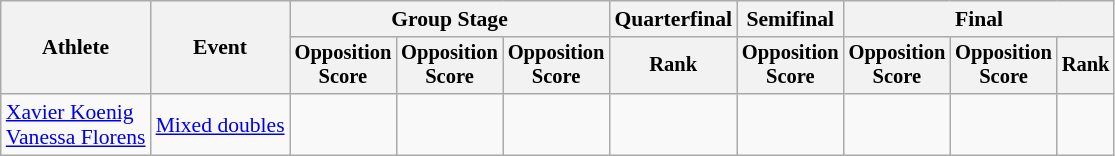<table class="wikitable" style="font-size:90%">
<tr>
<th rowspan=2>Athlete</th>
<th rowspan=2>Event</th>
<th colspan=3>Group Stage</th>
<th>Quarterfinal</th>
<th>Semifinal</th>
<th colspan=3>Final</th>
</tr>
<tr style="font-size:95%">
<th>Opposition<br>Score</th>
<th>Opposition<br>Score</th>
<th>Opposition<br>Score</th>
<th>Rank</th>
<th>Opposition<br>Score</th>
<th>Opposition<br>Score</th>
<th>Opposition<br>Score</th>
<th>Rank</th>
</tr>
<tr align=center>
<td align=left><a href='#'>Xavier Koenig</a><br><a href='#'>Vanessa Florens</a></td>
<td align=left><a href='#'>Mixed doubles</a></td>
<td></td>
<td></td>
<td></td>
<td></td>
<td></td>
<td></td>
<td></td>
<td></td>
</tr>
</table>
